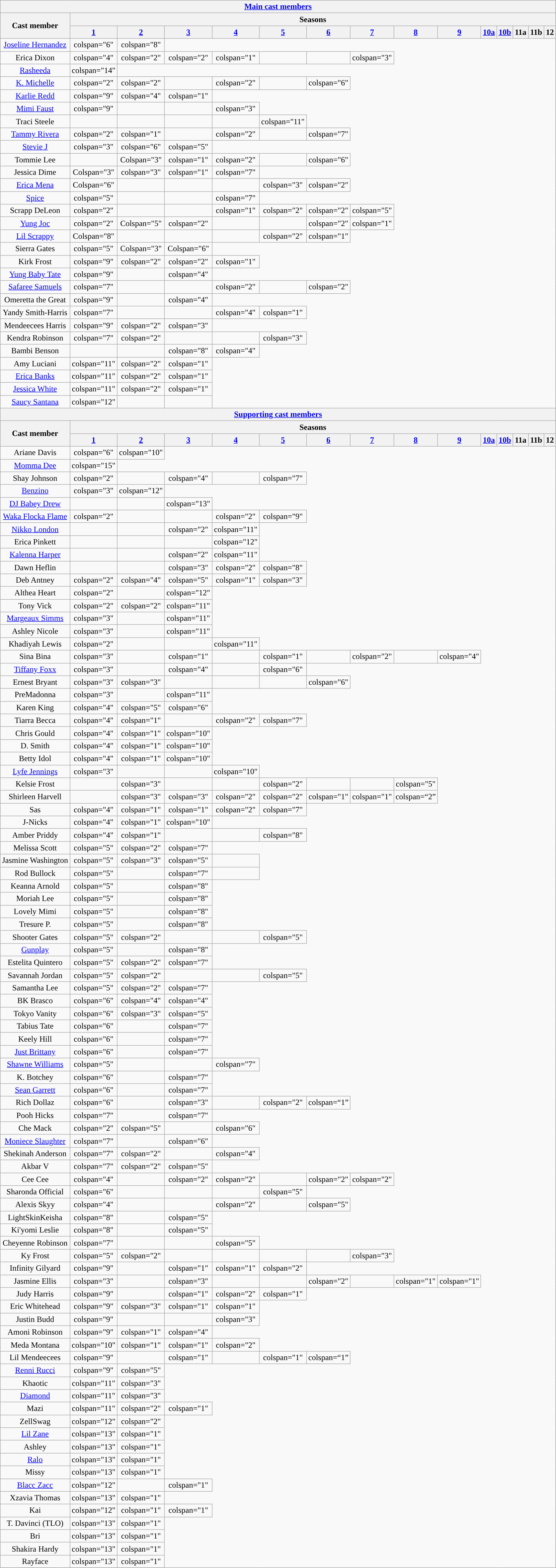<table class="wikitable plainrowheaders" style="text-align:center;">
<tr>
<th colspan=15><a href='#'>Main cast members</a></th>
</tr>
<tr>
<th rowspan="2" scope="col">Cast member</th>
<th scope="col" colspan="14">Seasons</th>
</tr>
<tr>
<th scope="col"><a href='#'>1</a></th>
<th scope="col"><a href='#'>2</a></th>
<th scope="col"><a href='#'>3</a></th>
<th scope="col"><a href='#'>4</a></th>
<th scope="col"><a href='#'>5</a></th>
<th scope="col"><a href='#'>6</a></th>
<th scope="col"><a href='#'>7</a></th>
<th scope="col"><a href='#'>8</a></th>
<th scope="col"><a href='#'>9</a></th>
<th scope="col"><a href='#'>10a</a></th>
<th scope="col"><a href='#'>10b</a></th>
<th scope="col">11a</th>
<th scope="col">11b</th>
<th scope="col">12</th>
</tr>
<tr>
<td scope="row"><a href='#'>Joseline Hernandez</a></td>
<td>colspan="6" </td>
<td>colspan="8" </td>
</tr>
<tr>
<td scope="row">Erica Dixon</td>
<td>colspan="4" </td>
<td>colspan="2" </td>
<td>colspan="2" </td>
<td>colspan="1" </td>
<td></td>
<td></td>
<td>colspan="3" </td>
</tr>
<tr>
<td scope="row"><a href='#'>Rasheeda</a></td>
<td>colspan="14" </td>
</tr>
<tr>
<td scope="row"><a href='#'>K. Michelle</a></td>
<td>colspan="2" </td>
<td>colspan="2" </td>
<td></td>
<td>colspan="2" </td>
<td></td>
<td>colspan="6" </td>
</tr>
<tr>
<td scope="row"><a href='#'>Karlie Redd</a></td>
<td>colspan="9" </td>
<td>colspan="4" </td>
<td>colspan="1" </td>
</tr>
<tr>
<td scope="row"><a href='#'>Mimi Faust</a></td>
<td>colspan="9" </td>
<td></td>
<td></td>
<td>colspan="3" </td>
</tr>
<tr>
<td scope="row">Traci Steele</td>
<td></td>
<td></td>
<td></td>
<td></td>
<td>colspan="11" </td>
</tr>
<tr>
<td scope="row"><a href='#'>Tammy Rivera</a></td>
<td>colspan="2" </td>
<td>colspan="1" </td>
<td></td>
<td>colspan="2" </td>
<td></td>
<td>colspan="7" </td>
</tr>
<tr>
<td scope="row"><a href='#'>Stevie J</a></td>
<td>colspan="3" </td>
<td>colspan="6" </td>
<td>colspan="5" </td>
</tr>
<tr>
<td scope="row">Tommie Lee</td>
<td></td>
<td>Colspan="3" </td>
<td>colspan="1" </td>
<td>colspan="2" </td>
<td></td>
<td>colspan="6" </td>
</tr>
<tr>
<td scope="row">Jessica Dime</td>
<td>Colspan="3" </td>
<td>colspan="3" </td>
<td>colspan="1" </td>
<td>colspan="7" </td>
</tr>
<tr>
<td scope="row"><a href='#'>Erica Mena</a></td>
<td>Colspan="6" </td>
<td></td>
<td></td>
<td></td>
<td>colspan="3" </td>
<td>colspan="2" </td>
</tr>
<tr>
<td scope="row"><a href='#'>Spice</a></td>
<td>colspan="5" </td>
<td></td>
<td></td>
<td>colspan="7" </td>
</tr>
<tr>
<td scope="row">Scrapp DeLeon</td>
<td>colspan="2" </td>
<td></td>
<td></td>
<td>colspan="1" </td>
<td>colspan="2" </td>
<td>colspan="2" </td>
<td>colspan="5" </td>
</tr>
<tr>
<td scope="row"><a href='#'>Yung Joc</a></td>
<td>colspan="2" </td>
<td>Colspan="5" </td>
<td>colspan="2" </td>
<td></td>
<td></td>
<td>colspan="2" </td>
<td>colspan="1" </td>
</tr>
<tr>
<td scope="row"><a href='#'>Lil Scrappy</a></td>
<td>Colspan="8" </td>
<td></td>
<td></td>
<td></td>
<td>colspan="2" </td>
<td>colspan="1" </td>
</tr>
<tr>
<td scope="row">Sierra Gates</td>
<td>colspan="5" </td>
<td>Colspan="3" </td>
<td>Colspan="6" </td>
</tr>
<tr>
<td scope="row">Kirk Frost</td>
<td>colspan="9" </td>
<td>colspan="2" </td>
<td>colspan="2" </td>
<td>colspan="1" </td>
</tr>
<tr>
<td scope="row"><a href='#'>Yung Baby Tate</a></td>
<td>colspan="9" </td>
<td></td>
<td>colspan="4" </td>
</tr>
<tr>
<td scope="row"><a href='#'>Safaree Samuels</a></td>
<td>colspan="7" </td>
<td></td>
<td></td>
<td>colspan="2" </td>
<td></td>
<td>colspan="2" </td>
</tr>
<tr>
<td scope="row">Omeretta the Great</td>
<td>colspan="9" </td>
<td></td>
<td>colspan="4" </td>
</tr>
<tr>
<td scope="row">Yandy Smith-Harris</td>
<td>colspan="7" </td>
<td></td>
<td></td>
<td>colspan="4" </td>
<td>colspan="1" </td>
</tr>
<tr>
<td scope="row">Mendeecees Harris</td>
<td>colspan="9" </td>
<td>colspan="2" </td>
<td>colspan="3" </td>
</tr>
<tr>
<td scope="row">Kendra Robinson</td>
<td>colspan="7" </td>
<td>colspan="2" </td>
<td></td>
<td></td>
<td>colspan="3" </td>
</tr>
<tr>
<td scope="row">Bambi Benson</td>
<td></td>
<td></td>
<td>colspan="8" </td>
<td>colspan="4" </td>
</tr>
<tr>
<td scope="row">Amy Luciani</td>
<td>colspan="11" </td>
<td>colspan="2" </td>
<td>colspan="1" </td>
</tr>
<tr>
<td scope="row"><a href='#'>Erica Banks</a></td>
<td>colspan="11" </td>
<td>colspan="2" </td>
<td>colspan="1" </td>
</tr>
<tr>
<td scope="row"><a href='#'>Jessica White</a></td>
<td>colspan="11" </td>
<td>colspan="2" </td>
<td>colspan="1" </td>
</tr>
<tr>
<td scope="row"><a href='#'>Saucy Santana</a></td>
<td>colspan="12" </td>
<td></td>
<td></td>
</tr>
<tr>
<th colspan=15><a href='#'>Supporting cast members</a></th>
</tr>
<tr>
<th rowspan="2" scope="col">Cast member</th>
<th scope="col" colspan="14">Seasons</th>
</tr>
<tr>
<th scope="col"><a href='#'>1</a></th>
<th scope="col"><a href='#'>2</a></th>
<th scope="col"><a href='#'>3</a></th>
<th scope="col"><a href='#'>4</a></th>
<th scope="col"><a href='#'>5</a></th>
<th scope="col"><a href='#'>6</a></th>
<th scope="col"><a href='#'>7</a></th>
<th scope="col"><a href='#'>8</a></th>
<th scope="col"><a href='#'>9</a></th>
<th scope="col"><a href='#'>10a</a></th>
<th scope="col"><a href='#'>10b</a></th>
<th scope="col">11a</th>
<th scope="col">11b</th>
<th scope="col">12</th>
</tr>
<tr>
<td scope="row">Ariane Davis</td>
<td>colspan="6" </td>
<td>colspan="10" </td>
</tr>
<tr>
<td scope="row"><a href='#'>Momma Dee</a></td>
<td>colspan="15" </td>
</tr>
<tr>
<td scope="row">Shay Johnson</td>
<td>colspan="2" </td>
<td></td>
<td>colspan="4" </td>
<td></td>
<td>colspan="7" </td>
</tr>
<tr>
<td scope="row"><a href='#'>Benzino</a></td>
<td>colspan="3" </td>
<td>colspan="12" </td>
</tr>
<tr>
<td scope="row"><a href='#'>DJ Babey Drew</a></td>
<td></td>
<td></td>
<td>colspan="13" </td>
</tr>
<tr>
<td scope="row"><a href='#'>Waka Flocka Flame</a></td>
<td>colspan="2" </td>
<td></td>
<td></td>
<td>colspan="2"  </td>
<td>colspan="9" </td>
</tr>
<tr>
<td scope="row"><a href='#'>Nikko London</a></td>
<td></td>
<td></td>
<td>colspan="2"  </td>
<td>colspan="11" </td>
</tr>
<tr>
<td scope="row">Erica Pinkett</td>
<td></td>
<td></td>
<td></td>
<td>colspan="12" </td>
</tr>
<tr>
<td scope="row"><a href='#'>Kalenna Harper</a></td>
<td></td>
<td></td>
<td>colspan="2" </td>
<td>colspan="11" </td>
</tr>
<tr>
<td scope="row">Dawn Heflin</td>
<td></td>
<td></td>
<td>colspan="3" </td>
<td>colspan="2" </td>
<td>colspan="8" </td>
</tr>
<tr>
<td scope="row">Deb Antney</td>
<td>colspan="2" </td>
<td>colspan="4" </td>
<td>colspan="5" </td>
<td>colspan="1" </td>
<td>colspan="3" </td>
</tr>
<tr>
<td scope="row">Althea Heart</td>
<td>colspan="2" </td>
<td></td>
<td>colspan="12" </td>
</tr>
<tr>
<td scope="row">Tony Vick</td>
<td>colspan="2" </td>
<td>colspan="2" </td>
<td>colspan="11" </td>
</tr>
<tr>
<td scope="row"><a href='#'>Margeaux Simms</a></td>
<td>colspan="3" </td>
<td></td>
<td>colspan="11" </td>
</tr>
<tr>
<td scope="row">Ashley Nicole</td>
<td>colspan="3" </td>
<td></td>
<td>colspan="11" </td>
</tr>
<tr>
<td scope="row">Khadiyah Lewis</td>
<td>colspan="2" </td>
<td></td>
<td></td>
<td>colspan="11" </td>
</tr>
<tr>
<td scope="row">Sina Bina</td>
<td>colspan="3" </td>
<td></td>
<td>colspan="1" </td>
<td></td>
<td>colspan="1" </td>
<td></td>
<td>colspan="2" </td>
<td></td>
<td>colspan="4" </td>
</tr>
<tr>
<td scope="row"><a href='#'>Tiffany Foxx</a></td>
<td>colspan="3" </td>
<td></td>
<td>colspan="4" </td>
<td></td>
<td>colspan="6" </td>
</tr>
<tr>
<td scope="row">Ernest Bryant</td>
<td>colspan="3" </td>
<td>colspan="3" </td>
<td></td>
<td></td>
<td></td>
<td>colspan="6" </td>
</tr>
<tr>
<td scope="row">PreMadonna</td>
<td>colspan="3" </td>
<td></td>
<td>colspan="11" </td>
</tr>
<tr>
<td scope="row">Karen King</td>
<td>colspan="4" </td>
<td>colspan="5" </td>
<td>colspan="6" </td>
</tr>
<tr>
<td scope="row">Tiarra Becca</td>
<td>colspan="4" </td>
<td>colspan="1" </td>
<td></td>
<td>colspan="2" </td>
<td>colspan="7" </td>
</tr>
<tr>
<td scope="row">Chris Gould</td>
<td>colspan="4" </td>
<td>colspan="1" </td>
<td>colspan="10" </td>
</tr>
<tr>
<td scope="row">D. Smith</td>
<td>colspan="4" </td>
<td>colspan="1" </td>
<td>colspan="10" </td>
</tr>
<tr>
<td scope="row">Betty Idol</td>
<td>colspan="4" </td>
<td>colspan="1" </td>
<td>colspan="10" </td>
</tr>
<tr>
<td scope="row"><a href='#'>Lyfe Jennings</a></td>
<td>colspan="3" </td>
<td></td>
<td></td>
<td>colspan="10" </td>
</tr>
<tr>
<td scope="row">Kelsie Frost</td>
<td></td>
<td>colspan="3" </td>
<td></td>
<td></td>
<td>colspan="2" </td>
<td></td>
<td></td>
<td>colspan="5" </td>
</tr>
<tr>
<td scope="row">Shirleen Harvell</td>
<td></td>
<td>colspan="3" </td>
<td>colspan="3" </td>
<td>colspan="2" </td>
<td>colspan="2" </td>
<td>colspan="1" </td>
<td>colspan="1" </td>
<td>colspan=“2” </td>
</tr>
<tr>
<td scope="row">Sas</td>
<td>colspan="4" </td>
<td>colspan="1" </td>
<td>colspan="1" </td>
<td>colspan="2" </td>
<td>colspan="7" </td>
</tr>
<tr>
<td scope="row">J-Nicks</td>
<td>colspan="4" </td>
<td>colspan="1" </td>
<td>colspan="10" </td>
</tr>
<tr>
<td scope="row">Amber Priddy</td>
<td>colspan="4" </td>
<td>colspan="1" </td>
<td></td>
<td></td>
<td>colspan="8" </td>
</tr>
<tr>
<td scope="row">Melissa Scott</td>
<td>colspan="5" </td>
<td>colspan="2" </td>
<td>colspan="7" </td>
</tr>
<tr>
<td scope="row">Jasmine Washington</td>
<td>colspan="5" </td>
<td>colspan="3" </td>
<td>colspan="5" </td>
<td></td>
</tr>
<tr>
<td scope="row">Rod Bullock</td>
<td>colspan="5" </td>
<td></td>
<td>colspan="7" </td>
<td></td>
</tr>
<tr>
<td scope="row">Keanna Arnold</td>
<td>colspan="5" </td>
<td></td>
<td>colspan="8" </td>
</tr>
<tr>
<td scope="row">Moriah Lee</td>
<td>colspan="5" </td>
<td></td>
<td>colspan="8" </td>
</tr>
<tr>
<td scope="row">Lovely Mimi</td>
<td>colspan="5" </td>
<td></td>
<td>colspan="8" </td>
</tr>
<tr>
<td scope="row">Tresure P.</td>
<td>colspan="5" </td>
<td></td>
<td>colspan="8" </td>
</tr>
<tr>
<td scope="row">Shooter Gates</td>
<td>colspan="5" </td>
<td>colspan="2" </td>
<td></td>
<td></td>
<td>colspan="5" </td>
</tr>
<tr>
<td scope="row"><a href='#'>Gunplay</a></td>
<td>colspan="5" </td>
<td></td>
<td>colspan="8" </td>
</tr>
<tr>
<td scope="row">Estelita Quintero</td>
<td>colspan="5" </td>
<td>colspan="2" </td>
<td>colspan="7" </td>
</tr>
<tr>
<td scope="row">Savannah Jordan</td>
<td>colspan="5" </td>
<td>colspan="2" </td>
<td></td>
<td></td>
<td>colspan="5" </td>
</tr>
<tr>
<td scope="row">Samantha Lee</td>
<td>colspan="5" </td>
<td>colspan="2" </td>
<td>colspan="7" </td>
</tr>
<tr>
<td scope="row">BK Brasco</td>
<td>colspan="6" </td>
<td>colspan="4" </td>
<td>colspan="4" </td>
</tr>
<tr>
<td scope="row">Tokyo Vanity</td>
<td>colspan="6" </td>
<td>colspan="3" </td>
<td>colspan="5" </td>
</tr>
<tr>
<td scope="row">Tabius Tate</td>
<td>colspan="6" </td>
<td></td>
<td>colspan="7" </td>
</tr>
<tr>
<td scope="row">Keely Hill</td>
<td>colspan="6" </td>
<td></td>
<td>colspan="7" </td>
</tr>
<tr>
<td scope="row"><a href='#'>Just Brittany</a></td>
<td>colspan="6" </td>
<td></td>
<td>colspan="7" </td>
</tr>
<tr>
<td scope="row"><a href='#'>Shawne Williams</a></td>
<td>colspan="5" </td>
<td></td>
<td></td>
<td>colspan="7" </td>
</tr>
<tr>
<td scope="row">K. Botchey</td>
<td>colspan="6" </td>
<td></td>
<td>colspan="7" </td>
</tr>
<tr>
<td scope="row"><a href='#'>Sean Garrett</a></td>
<td>colspan="6" </td>
<td></td>
<td>colspan="7" </td>
</tr>
<tr>
<td scope="row">Rich Dollaz</td>
<td>colspan="6" </td>
<td></td>
<td>colspan="3" </td>
<td></td>
<td>colspan="2" </td>
<td>colspan=“1” </td>
</tr>
<tr>
<td scope="row">Pooh Hicks</td>
<td>colspan="7" </td>
<td></td>
<td>colspan="7" </td>
</tr>
<tr>
<td scope="row">Che Mack</td>
<td>colspan="2" </td>
<td>colspan="5" </td>
<td></td>
<td>colspan="6" </td>
</tr>
<tr>
<td scope="row"><a href='#'>Moniece Slaughter</a></td>
<td>colspan="7" </td>
<td></td>
<td>colspan="6" </td>
</tr>
<tr>
<td scope="row">Shekinah Anderson</td>
<td>colspan="7" </td>
<td>colspan="2" </td>
<td></td>
<td>colspan="4" </td>
</tr>
<tr>
<td scope="row">Akbar V</td>
<td>colspan="7" </td>
<td>colspan="2" </td>
<td>colspan="5" </td>
</tr>
<tr>
<td scope="row">Cee Cee</td>
<td>colspan="4" </td>
<td></td>
<td>colspan="2" </td>
<td>colspan="2" </td>
<td></td>
<td>colspan="2" </td>
<td>colspan="2" </td>
</tr>
<tr>
<td scope="row">Sharonda Official</td>
<td>colspan="6" </td>
<td></td>
<td></td>
<td></td>
<td>colspan="5" </td>
</tr>
<tr>
<td scope="row">Alexis Skyy</td>
<td>colspan="4" </td>
<td></td>
<td></td>
<td>colspan="2" </td>
<td></td>
<td>colspan="5" </td>
</tr>
<tr>
<td scope="row">LightSkinKeisha</td>
<td>colspan="8" </td>
<td></td>
<td>colspan="5" </td>
</tr>
<tr>
<td scope="row">Ki'yomi Leslie</td>
<td>colspan="8" </td>
<td></td>
<td>colspan="5" </td>
</tr>
<tr>
<td scope="row">Cheyenne Robinson</td>
<td>colspan="7" </td>
<td></td>
<td></td>
<td>colspan="5" </td>
</tr>
<tr>
<td scope="row">Ky Frost</td>
<td>colspan="5" </td>
<td>colspan="2" </td>
<td></td>
<td></td>
<td></td>
<td></td>
<td>colspan="3" </td>
</tr>
<tr>
<td scope="row">Infinity Gilyard</td>
<td>colspan="9" </td>
<td></td>
<td>colspan="1" </td>
<td>colspan="1" </td>
<td>colspan="2" </td>
</tr>
<tr>
<td scope="row">Jasmine Ellis</td>
<td>colspan="3" </td>
<td></td>
<td>colspan="3" </td>
<td></td>
<td></td>
<td>colspan="2" </td>
<td></td>
<td>colspan="1" </td>
<td>colspan="1" </td>
</tr>
<tr>
<td scope="row">Judy Harris</td>
<td>colspan="9" </td>
<td></td>
<td>colspan="1" </td>
<td>colspan="2" </td>
<td>colspan="1" </td>
</tr>
<tr>
<td scope="row">Eric Whitehead</td>
<td>colspan="9" </td>
<td>colspan="3" </td>
<td>colspan="1" </td>
<td>colspan="1" </td>
</tr>
<tr>
<td scope="row">Justin Budd</td>
<td>colspan="9" </td>
<td></td>
<td></td>
<td>colspan="3" </td>
</tr>
<tr>
<td scope="row">Amoni Robinson</td>
<td>colspan="9" </td>
<td>colspan="1" </td>
<td>colspan="4" </td>
</tr>
<tr>
<td scope="row">Meda Montana</td>
<td>colspan="10" </td>
<td>colspan="1" </td>
<td>colspan="1" </td>
<td>colspan="2" </td>
</tr>
<tr>
<td scope="row">Lil Mendeecees</td>
<td>colspan="9" </td>
<td></td>
<td>colspan="1" </td>
<td></td>
<td>colspan="1" </td>
<td>colspan=“1” </td>
</tr>
<tr>
<td scope="row"><a href='#'>Renni Rucci</a></td>
<td>colspan="9" </td>
<td>colspan="5" </td>
</tr>
<tr>
<td scope="row">Khaotic</td>
<td>colspan="11" </td>
<td>colspan="3" </td>
</tr>
<tr>
<td scope="row"><a href='#'>Diamond</a></td>
<td>colspan="11" </td>
<td>colspan="3" </td>
</tr>
<tr>
<td scope="row">Mazi</td>
<td>colspan="11" </td>
<td>colspan="2" </td>
<td>colspan="1" </td>
</tr>
<tr>
<td scope="row">ZellSwag</td>
<td>colspan="12" </td>
<td>colspan="2" </td>
</tr>
<tr>
<td scope="row"><a href='#'>Lil Zane</a></td>
<td>colspan="13" </td>
<td>colspan="1" </td>
</tr>
<tr>
<td scope="row">Ashley</td>
<td>colspan="13" </td>
<td>colspan="1" </td>
</tr>
<tr>
<td scope="row"><a href='#'>Ralo</a></td>
<td>colspan="13" </td>
<td>colspan="1" </td>
</tr>
<tr>
<td scope="row">Missy</td>
<td>colspan="13" </td>
<td>colspan="1" </td>
</tr>
<tr>
<td scope="row"><a href='#'>Blacc Zacc</a></td>
<td>colspan="12" </td>
<td></td>
<td>colspan="1" </td>
</tr>
<tr>
<td scope="row">Xzavia Thomas</td>
<td>colspan="13" </td>
<td>colspan="1" </td>
</tr>
<tr>
<td scope="row">Kai</td>
<td>colspan="12" </td>
<td>colspan="1" </td>
<td>colspan="1" </td>
</tr>
<tr>
<td scope="row">T. Davinci (TLO)</td>
<td>colspan="13" </td>
<td>colspan="1" </td>
</tr>
<tr>
<td scope="row">Bri</td>
<td>colspan="13" </td>
<td>colspan="1" </td>
</tr>
<tr>
<td scope="row">Shakira Hardy</td>
<td>colspan="13" </td>
<td>colspan="1" </td>
</tr>
<tr>
<td scope="row">Rayface</td>
<td>colspan="13" </td>
<td>colspan="1" </td>
</tr>
<tr>
</tr>
</table>
